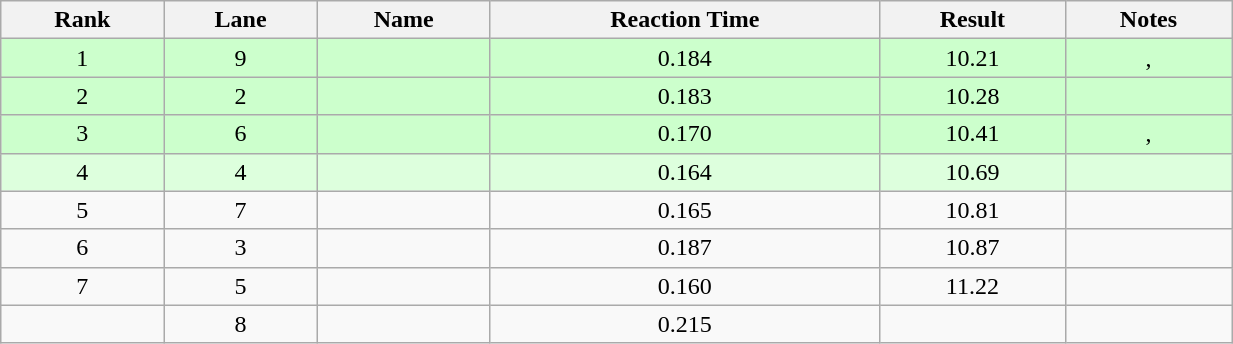<table class="wikitable" style="text-align:center;width: 65%">
<tr>
<th>Rank</th>
<th>Lane</th>
<th>Name</th>
<th>Reaction Time</th>
<th>Result</th>
<th>Notes</th>
</tr>
<tr bgcolor=ccffcc>
<td>1</td>
<td>9</td>
<td align="left"></td>
<td>0.184</td>
<td>10.21</td>
<td>, </td>
</tr>
<tr bgcolor=ccffcc>
<td>2</td>
<td>2</td>
<td align="left"></td>
<td>0.183</td>
<td>10.28</td>
<td></td>
</tr>
<tr bgcolor=ccffcc>
<td>3</td>
<td>6</td>
<td align="left"></td>
<td>0.170</td>
<td>10.41</td>
<td>, </td>
</tr>
<tr bgcolor=ddffdd>
<td>4</td>
<td>4</td>
<td align="left"></td>
<td>0.164</td>
<td>10.69</td>
<td></td>
</tr>
<tr>
<td>5</td>
<td>7</td>
<td align="left"></td>
<td>0.165</td>
<td>10.81</td>
<td></td>
</tr>
<tr>
<td>6</td>
<td>3</td>
<td align="left"></td>
<td>0.187</td>
<td>10.87</td>
<td></td>
</tr>
<tr>
<td>7</td>
<td>5</td>
<td align="left"></td>
<td>0.160</td>
<td>11.22</td>
<td></td>
</tr>
<tr>
<td></td>
<td>8</td>
<td align="left"></td>
<td>0.215</td>
<td></td>
<td></td>
</tr>
</table>
